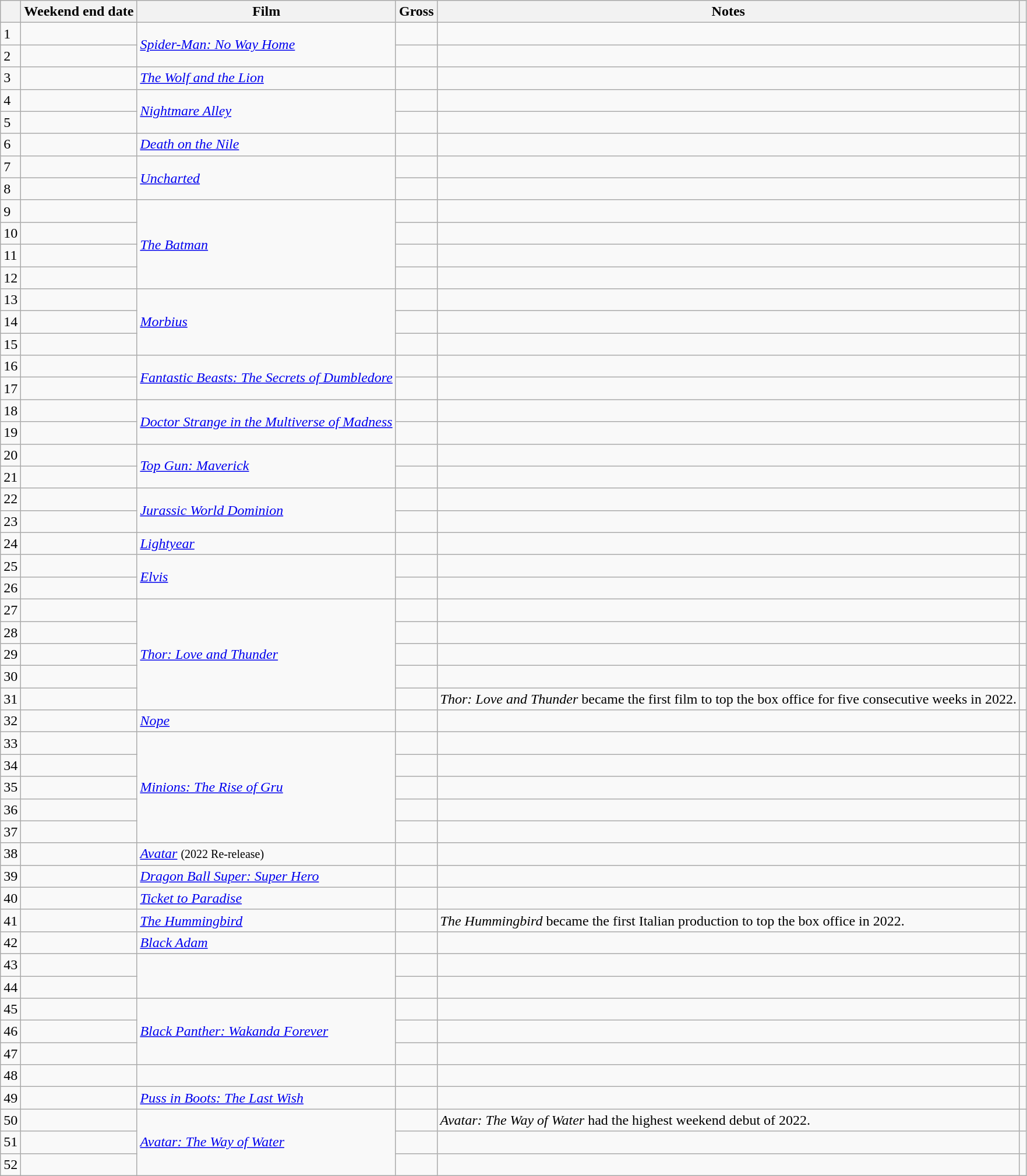<table class="wikitable sortable">
<tr>
<th></th>
<th>Weekend end date</th>
<th>Film</th>
<th>Gross</th>
<th class="unsortable">Notes</th>
<th class="unsortable"></th>
</tr>
<tr>
<td>1</td>
<td></td>
<td rowspan="2"><em><a href='#'>Spider-Man: No Way Home</a></em></td>
<td></td>
<td></td>
<td></td>
</tr>
<tr>
<td>2</td>
<td></td>
<td></td>
<td></td>
<td></td>
</tr>
<tr>
<td>3</td>
<td></td>
<td><em><a href='#'>The Wolf and the Lion</a></em></td>
<td></td>
<td></td>
<td></td>
</tr>
<tr>
<td>4</td>
<td></td>
<td rowspan="2"><em><a href='#'>Nightmare Alley</a></em></td>
<td></td>
<td></td>
<td></td>
</tr>
<tr>
<td>5</td>
<td></td>
<td></td>
<td></td>
<td></td>
</tr>
<tr>
<td>6</td>
<td></td>
<td><em><a href='#'>Death on the Nile</a></em></td>
<td></td>
<td></td>
<td></td>
</tr>
<tr>
<td>7</td>
<td></td>
<td rowspan="2"><em><a href='#'>Uncharted</a></em></td>
<td></td>
<td></td>
<td></td>
</tr>
<tr>
<td>8</td>
<td></td>
<td></td>
<td></td>
<td></td>
</tr>
<tr>
<td>9</td>
<td></td>
<td rowspan="4"><em><a href='#'>The Batman</a></em></td>
<td></td>
<td></td>
<td></td>
</tr>
<tr>
<td>10</td>
<td></td>
<td></td>
<td></td>
<td></td>
</tr>
<tr>
<td>11</td>
<td></td>
<td></td>
<td></td>
<td></td>
</tr>
<tr>
<td>12</td>
<td></td>
<td></td>
<td></td>
<td></td>
</tr>
<tr>
<td>13</td>
<td></td>
<td rowspan="3"><em><a href='#'>Morbius</a></em></td>
<td></td>
<td></td>
<td></td>
</tr>
<tr>
<td>14</td>
<td></td>
<td></td>
<td></td>
<td></td>
</tr>
<tr>
<td>15</td>
<td></td>
<td></td>
<td></td>
<td></td>
</tr>
<tr>
<td>16</td>
<td></td>
<td rowspan="2"><em><a href='#'>Fantastic Beasts: The Secrets of Dumbledore</a></em></td>
<td></td>
<td></td>
<td></td>
</tr>
<tr>
<td>17</td>
<td></td>
<td></td>
<td></td>
<td></td>
</tr>
<tr>
<td>18</td>
<td></td>
<td rowspan="2"><em><a href='#'>Doctor Strange in the Multiverse of Madness</a></em></td>
<td></td>
<td></td>
<td></td>
</tr>
<tr>
<td>19</td>
<td></td>
<td></td>
<td></td>
<td></td>
</tr>
<tr>
<td>20</td>
<td></td>
<td rowspan="2"><em><a href='#'>Top Gun: Maverick</a></em></td>
<td></td>
<td></td>
<td></td>
</tr>
<tr>
<td>21</td>
<td></td>
<td></td>
<td></td>
<td></td>
</tr>
<tr>
<td>22</td>
<td></td>
<td rowspan="2"><em><a href='#'>Jurassic World Dominion</a></em></td>
<td></td>
<td></td>
<td></td>
</tr>
<tr>
<td>23</td>
<td></td>
<td></td>
<td></td>
<td></td>
</tr>
<tr>
<td>24</td>
<td></td>
<td><em><a href='#'>Lightyear</a></em></td>
<td></td>
<td></td>
<td></td>
</tr>
<tr>
<td>25</td>
<td></td>
<td rowspan="2"><em><a href='#'>Elvis</a></em></td>
<td></td>
<td></td>
<td></td>
</tr>
<tr>
<td>26</td>
<td></td>
<td></td>
<td></td>
<td></td>
</tr>
<tr>
<td>27</td>
<td></td>
<td rowspan="5"><em><a href='#'>Thor: Love and Thunder</a></em></td>
<td></td>
<td></td>
<td></td>
</tr>
<tr>
<td>28</td>
<td></td>
<td></td>
<td></td>
<td></td>
</tr>
<tr>
<td>29</td>
<td></td>
<td></td>
<td></td>
<td></td>
</tr>
<tr>
<td>30</td>
<td></td>
<td></td>
<td></td>
<td></td>
</tr>
<tr>
<td>31</td>
<td></td>
<td></td>
<td><em>Thor: Love and Thunder</em> became the first film to top the box office for five consecutive weeks in 2022.</td>
<td></td>
</tr>
<tr>
<td>32</td>
<td></td>
<td><em><a href='#'>Nope</a></em></td>
<td></td>
<td></td>
<td></td>
</tr>
<tr>
<td>33</td>
<td></td>
<td rowspan="5"><em><a href='#'>Minions: The Rise of Gru</a></em></td>
<td></td>
<td></td>
<td></td>
</tr>
<tr>
<td>34</td>
<td></td>
<td></td>
<td></td>
<td></td>
</tr>
<tr>
<td>35</td>
<td></td>
<td></td>
<td></td>
<td></td>
</tr>
<tr>
<td>36</td>
<td></td>
<td></td>
<td></td>
<td></td>
</tr>
<tr>
<td>37</td>
<td></td>
<td></td>
<td></td>
<td></td>
</tr>
<tr>
<td>38</td>
<td></td>
<td><em><a href='#'>Avatar</a></em> <small>(2022 Re-release)</small></td>
<td></td>
<td></td>
<td></td>
</tr>
<tr>
<td>39</td>
<td></td>
<td><em><a href='#'>Dragon Ball Super: Super Hero</a></em></td>
<td></td>
<td></td>
<td></td>
</tr>
<tr>
<td>40</td>
<td></td>
<td><em><a href='#'>Ticket to Paradise</a></em></td>
<td></td>
<td></td>
<td></td>
</tr>
<tr>
<td>41</td>
<td></td>
<td><em><a href='#'>The Hummingbird</a></em></td>
<td></td>
<td><em>The Hummingbird</em> became the first Italian production to top the box office in 2022.</td>
<td></td>
</tr>
<tr>
<td>42</td>
<td></td>
<td><em><a href='#'>Black Adam</a></em></td>
<td></td>
<td></td>
<td></td>
</tr>
<tr>
<td>43</td>
<td></td>
<td rowspan="2"></td>
<td></td>
<td></td>
<td></td>
</tr>
<tr>
<td>44</td>
<td></td>
<td></td>
<td></td>
<td></td>
</tr>
<tr>
<td>45</td>
<td></td>
<td rowspan="3"><em><a href='#'>Black Panther: Wakanda Forever</a></em></td>
<td></td>
<td></td>
<td></td>
</tr>
<tr>
<td>46</td>
<td></td>
<td></td>
<td></td>
<td></td>
</tr>
<tr>
<td>47</td>
<td></td>
<td></td>
<td></td>
<td></td>
</tr>
<tr>
<td>48</td>
<td></td>
<td></td>
<td></td>
<td></td>
<td></td>
</tr>
<tr>
<td>49</td>
<td></td>
<td><em><a href='#'>Puss in Boots: The Last Wish</a></em></td>
<td></td>
<td></td>
<td></td>
</tr>
<tr>
<td>50</td>
<td></td>
<td rowspan="3"><em><a href='#'>Avatar: The Way of Water</a></em></td>
<td></td>
<td><em>Avatar: The Way of Water</em> had the highest weekend debut of 2022.</td>
<td></td>
</tr>
<tr>
<td>51</td>
<td></td>
<td></td>
<td></td>
<td></td>
</tr>
<tr>
<td>52</td>
<td></td>
<td></td>
<td></td>
<td></td>
</tr>
</table>
